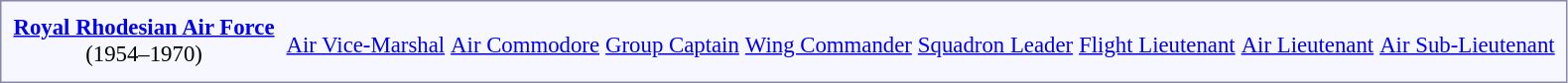<table style="border:1px solid #8888aa; background-color:#f7f8ff; padding:5px; font-size:95%; margin: 0px 12px 12px 0px;">
<tr style="text-align:center;">
<td rowspan=2><strong> <a href='#'>Royal Rhodesian Air Force</a></strong><br>(1954–1970)</td>
<td colspan=6 rowspan=2></td>
<td colspan=2></td>
<td colspan=2></td>
<td colspan=2></td>
<td colspan=2></td>
<td colspan=2></td>
<td colspan=2></td>
<td colspan=3></td>
<td colspan=3></td>
</tr>
<tr style="text-align:center;">
<td colspan=2><a href='#'>Air Vice-Marshal</a></td>
<td colspan=2><a href='#'>Air Commodore</a></td>
<td colspan=2><a href='#'>Group Captain</a></td>
<td colspan=2><a href='#'>Wing Commander</a></td>
<td colspan=2><a href='#'>Squadron Leader</a></td>
<td colspan=2><a href='#'>Flight Lieutenant</a></td>
<td colspan=3><a href='#'>Air Lieutenant</a></td>
<td colspan=3><a href='#'>Air Sub-Lieutenant</a></td>
</tr>
<tr>
</tr>
</table>
